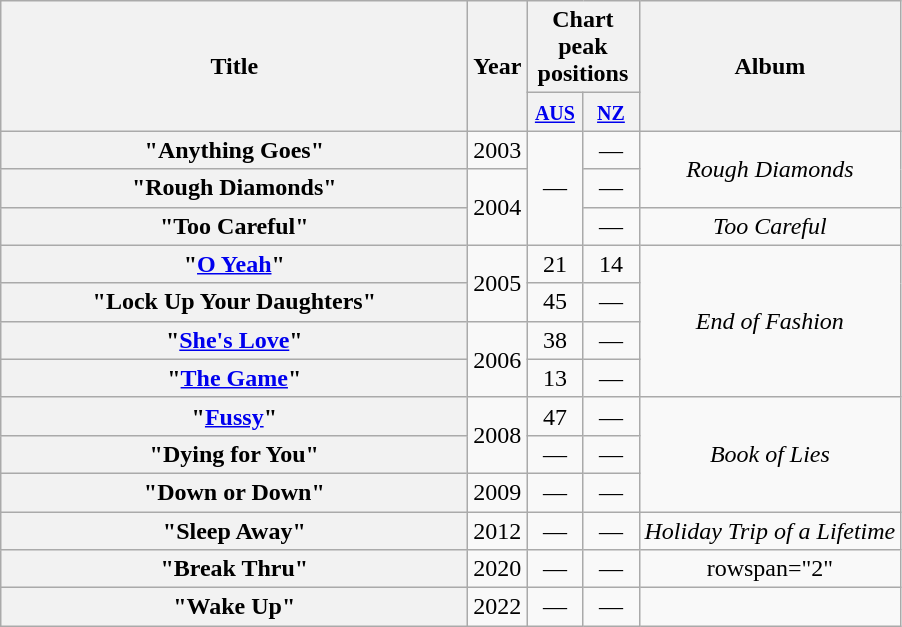<table class="wikitable plainrowheaders" style="text-align:center;" border="1">
<tr>
<th rowspan="2" scope="col" style="width:19em;">Title</th>
<th rowspan="2" scope="col" style="width:1em;">Year</th>
<th colspan="2">Chart peak positions</th>
<th rowspan="2" scope="col">Album</th>
</tr>
<tr>
<th width="30px"><small><a href='#'>AUS</a></small><br></th>
<th width="30px"><small><a href='#'>NZ</a></small><br></th>
</tr>
<tr>
<th scope="row">"Anything Goes"</th>
<td>2003</td>
<td rowspan="3">—</td>
<td>—</td>
<td rowspan="2"><em>Rough Diamonds</em></td>
</tr>
<tr>
<th scope="row">"Rough Diamonds"</th>
<td rowspan="2">2004</td>
<td>—</td>
</tr>
<tr>
<th scope="row">"Too Careful"</th>
<td>—</td>
<td><em>Too Careful</em></td>
</tr>
<tr>
<th scope="row">"<a href='#'>O Yeah</a>"</th>
<td rowspan="2">2005</td>
<td>21</td>
<td>14</td>
<td rowspan="4"><em>End of Fashion</em></td>
</tr>
<tr>
<th scope="row">"Lock Up Your Daughters"</th>
<td>45</td>
<td>—</td>
</tr>
<tr>
<th scope="row">"<a href='#'>She's Love</a>"</th>
<td rowspan="2">2006</td>
<td>38</td>
<td>—</td>
</tr>
<tr>
<th scope="row">"<a href='#'>The Game</a>"</th>
<td>13</td>
<td>—</td>
</tr>
<tr>
<th scope="row">"<a href='#'>Fussy</a>"</th>
<td rowspan="2">2008</td>
<td>47</td>
<td>—</td>
<td rowspan="3"><em>Book of Lies</em></td>
</tr>
<tr>
<th scope="row">"Dying for You"</th>
<td>—</td>
<td>—</td>
</tr>
<tr>
<th scope="row">"Down or Down"</th>
<td>2009</td>
<td>—</td>
<td>—</td>
</tr>
<tr>
<th scope="row">"Sleep Away"</th>
<td>2012</td>
<td>—</td>
<td>—</td>
<td><em>Holiday Trip of a Lifetime</em></td>
</tr>
<tr>
<th scope="row">"Break Thru"</th>
<td>2020</td>
<td>—</td>
<td>—</td>
<td>rowspan="2" </td>
</tr>
<tr>
<th scope="row">"Wake Up"</th>
<td>2022</td>
<td>—</td>
<td>—</td>
</tr>
</table>
